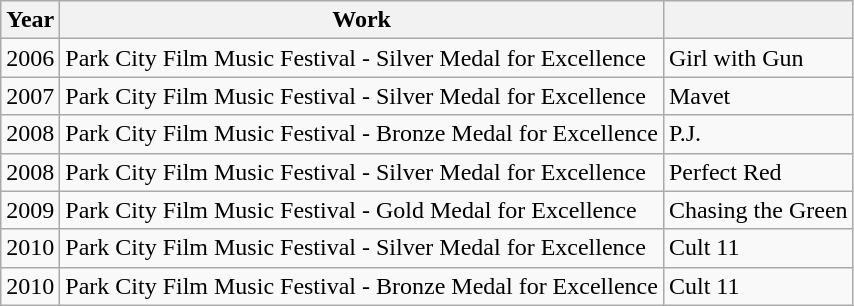<table class="wikitable">
<tr>
<th>Year</th>
<th>Work</th>
<th></th>
</tr>
<tr>
<td>2006</td>
<td>Park City Film Music Festival - Silver Medal for Excellence</td>
<td>Girl with Gun</td>
</tr>
<tr>
<td>2007</td>
<td>Park City Film Music Festival - Silver Medal for Excellence</td>
<td>Mavet</td>
</tr>
<tr>
<td>2008</td>
<td>Park City Film Music Festival - Bronze Medal for Excellence</td>
<td>P.J.</td>
</tr>
<tr>
<td>2008</td>
<td>Park City Film Music Festival - Silver Medal for Excellence</td>
<td>Perfect Red</td>
</tr>
<tr>
<td>2009</td>
<td>Park City Film Music Festival - Gold Medal for Excellence</td>
<td>Chasing the Green</td>
</tr>
<tr>
<td>2010</td>
<td>Park City Film Music Festival - Silver Medal for Excellence</td>
<td>Cult 11</td>
</tr>
<tr>
<td>2010</td>
<td>Park City Film Music Festival - Bronze Medal for Excellence</td>
<td>Cult 11</td>
</tr>
</table>
